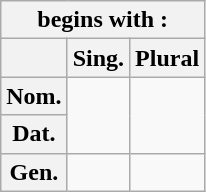<table class="wikitable">
<tr>
<th colspan="3">begins with :</th>
</tr>
<tr>
<th></th>
<th>Sing.</th>
<th>Plural</th>
</tr>
<tr>
<th>Nom.</th>
<td rowspan="2"></td>
<td rowspan="2"></td>
</tr>
<tr>
<th>Dat.</th>
</tr>
<tr>
<th>Gen.</th>
<td></td>
<td></td>
</tr>
</table>
